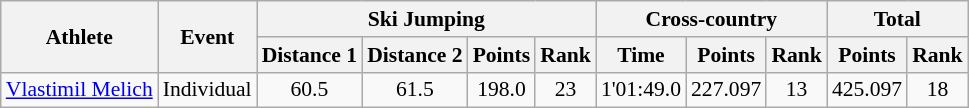<table class="wikitable" style="font-size:90%">
<tr>
<th rowspan="2">Athlete</th>
<th rowspan="2">Event</th>
<th colspan="4">Ski Jumping</th>
<th colspan="3">Cross-country</th>
<th colspan="2">Total</th>
</tr>
<tr>
<th>Distance 1</th>
<th>Distance 2</th>
<th>Points</th>
<th>Rank</th>
<th>Time</th>
<th>Points</th>
<th>Rank</th>
<th>Points</th>
<th>Rank</th>
</tr>
<tr>
<td><a href='#'>Vlastimil Melich</a></td>
<td>Individual</td>
<td align="center">60.5</td>
<td align="center">61.5</td>
<td align="center">198.0</td>
<td align="center">23</td>
<td align="center">1'01:49.0</td>
<td align="center">227.097</td>
<td align="center">13</td>
<td align="center">425.097</td>
<td align="center">18</td>
</tr>
</table>
